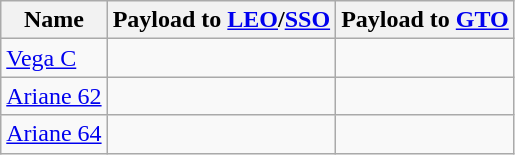<table class="wikitable">
<tr>
<th>Name</th>
<th>Payload to <a href='#'>LEO</a>/<a href='#'>SSO</a></th>
<th>Payload to <a href='#'>GTO</a></th>
</tr>
<tr>
<td><a href='#'>Vega C</a></td>
<td></td>
<td></td>
</tr>
<tr>
<td><a href='#'>Ariane 62</a></td>
<td></td>
<td></td>
</tr>
<tr>
<td><a href='#'>Ariane 64</a></td>
<td></td>
<td></td>
</tr>
</table>
